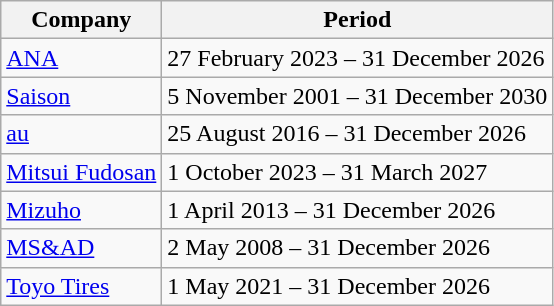<table class="wikitable">
<tr>
<th>Company</th>
<th>Period</th>
</tr>
<tr>
<td><a href='#'>ANA</a></td>
<td>27 February 2023 – 31 December 2026</td>
</tr>
<tr>
<td><a href='#'>Saison</a></td>
<td>5 November 2001 – 31 December 2030</td>
</tr>
<tr>
<td><a href='#'>au</a></td>
<td>25 August 2016 – 31 December 2026</td>
</tr>
<tr>
<td><a href='#'>Mitsui Fudosan</a></td>
<td>1 October 2023 – 31 March 2027</td>
</tr>
<tr>
<td><a href='#'>Mizuho</a></td>
<td>1 April 2013 – 31 December 2026</td>
</tr>
<tr>
<td><a href='#'>MS&AD</a></td>
<td>2 May 2008 – 31 December 2026</td>
</tr>
<tr>
<td><a href='#'>Toyo Tires</a></td>
<td>1 May 2021 – 31 December 2026</td>
</tr>
</table>
